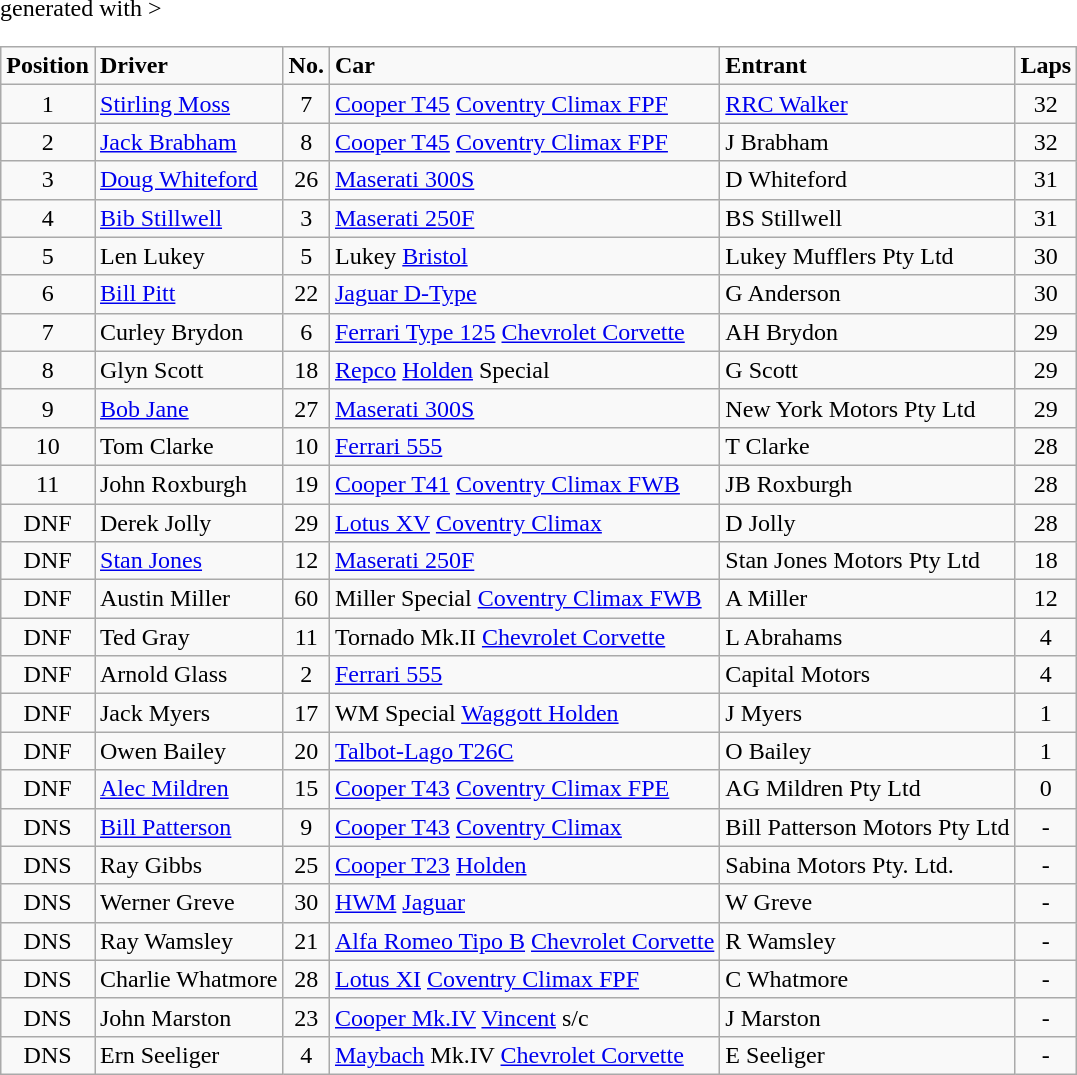<table class="wikitable" <hiddentext>generated with >
<tr style="font-weight:bold">
<td align="center">Position</td>
<td>Driver</td>
<td align="center">No.</td>
<td>Car</td>
<td>Entrant</td>
<td align="center">Laps</td>
</tr>
<tr>
<td align="center">1</td>
<td><a href='#'>Stirling Moss</a></td>
<td align="center">7</td>
<td><a href='#'>Cooper T45</a> <a href='#'>Coventry Climax FPF</a></td>
<td><a href='#'>RRC Walker</a></td>
<td align="center">32</td>
</tr>
<tr>
<td align="center">2</td>
<td><a href='#'>Jack Brabham</a></td>
<td align="center">8</td>
<td><a href='#'>Cooper T45</a> <a href='#'>Coventry Climax FPF</a></td>
<td>J Brabham</td>
<td align="center">32</td>
</tr>
<tr>
<td align="center">3</td>
<td><a href='#'>Doug Whiteford</a></td>
<td align="center">26</td>
<td><a href='#'>Maserati 300S</a></td>
<td>D Whiteford</td>
<td align="center">31</td>
</tr>
<tr>
<td align="center">4</td>
<td><a href='#'>Bib Stillwell</a></td>
<td align="center">3</td>
<td><a href='#'>Maserati 250F</a></td>
<td>BS Stillwell</td>
<td align="center">31</td>
</tr>
<tr>
<td align="center">5</td>
<td>Len Lukey</td>
<td align="center">5</td>
<td>Lukey <a href='#'>Bristol</a></td>
<td>Lukey Mufflers Pty Ltd</td>
<td align="center">30</td>
</tr>
<tr>
<td align="center">6</td>
<td><a href='#'>Bill Pitt</a></td>
<td align="center">22</td>
<td><a href='#'>Jaguar D-Type</a></td>
<td>G Anderson</td>
<td align="center">30</td>
</tr>
<tr>
<td align="center">7</td>
<td>Curley Brydon</td>
<td align="center">6</td>
<td><a href='#'>Ferrari Type 125</a> <a href='#'>Chevrolet Corvette</a></td>
<td>AH Brydon</td>
<td align="center">29</td>
</tr>
<tr>
<td align="center">8</td>
<td>Glyn Scott</td>
<td align="center">18</td>
<td><a href='#'>Repco</a> <a href='#'>Holden</a> Special</td>
<td>G Scott</td>
<td align="center">29</td>
</tr>
<tr>
<td align="center">9</td>
<td><a href='#'>Bob Jane</a></td>
<td align="center">27</td>
<td><a href='#'>Maserati 300S</a></td>
<td>New York Motors Pty Ltd</td>
<td align="center">29</td>
</tr>
<tr>
<td align="center">10</td>
<td>Tom Clarke</td>
<td align="center">10</td>
<td><a href='#'>Ferrari 555</a></td>
<td>T Clarke</td>
<td align="center">28</td>
</tr>
<tr>
<td align="center">11</td>
<td>John Roxburgh</td>
<td align="center">19</td>
<td><a href='#'>Cooper T41</a> <a href='#'>Coventry Climax FWB</a></td>
<td>JB Roxburgh</td>
<td align="center">28</td>
</tr>
<tr>
<td align="center">DNF</td>
<td>Derek Jolly</td>
<td align="center">29</td>
<td><a href='#'>Lotus XV</a> <a href='#'>Coventry Climax</a></td>
<td>D Jolly</td>
<td align="center">28</td>
</tr>
<tr>
<td align="center">DNF</td>
<td><a href='#'>Stan Jones</a></td>
<td align="center">12</td>
<td><a href='#'>Maserati 250F</a></td>
<td>Stan Jones Motors Pty Ltd</td>
<td align="center">18</td>
</tr>
<tr>
<td align="center">DNF</td>
<td>Austin Miller</td>
<td align="center">60</td>
<td>Miller Special <a href='#'>Coventry Climax FWB</a></td>
<td>A Miller</td>
<td align="center">12</td>
</tr>
<tr>
<td align="center">DNF</td>
<td>Ted Gray</td>
<td align="center">11</td>
<td>Tornado Mk.II <a href='#'>Chevrolet Corvette</a></td>
<td>L Abrahams</td>
<td align="center">4</td>
</tr>
<tr>
<td align="center">DNF</td>
<td>Arnold Glass</td>
<td align="center">2</td>
<td><a href='#'>Ferrari 555</a></td>
<td>Capital Motors</td>
<td align="center">4</td>
</tr>
<tr>
<td align="center">DNF</td>
<td>Jack Myers</td>
<td align="center">17</td>
<td>WM Special <a href='#'>Waggott Holden</a></td>
<td>J Myers</td>
<td align="center">1</td>
</tr>
<tr>
<td align="center">DNF</td>
<td>Owen Bailey</td>
<td align="center">20</td>
<td><a href='#'>Talbot-Lago T26C</a></td>
<td>O Bailey</td>
<td align="center">1</td>
</tr>
<tr>
<td align="center">DNF</td>
<td><a href='#'>Alec Mildren</a></td>
<td align="center">15</td>
<td><a href='#'>Cooper T43</a> <a href='#'>Coventry Climax FPE</a></td>
<td>AG Mildren Pty Ltd</td>
<td align="center">0</td>
</tr>
<tr>
<td align="center">DNS</td>
<td><a href='#'>Bill Patterson</a></td>
<td align="center">9</td>
<td><a href='#'>Cooper T43</a> <a href='#'>Coventry Climax</a></td>
<td>Bill Patterson Motors Pty Ltd</td>
<td align="center">-</td>
</tr>
<tr>
<td align="center">DNS</td>
<td>Ray Gibbs</td>
<td align="center">25</td>
<td><a href='#'>Cooper T23</a> <a href='#'>Holden</a></td>
<td>Sabina Motors Pty. Ltd.</td>
<td align="center">-</td>
</tr>
<tr>
<td align="center">DNS</td>
<td>Werner Greve</td>
<td align="center">30</td>
<td><a href='#'>HWM</a> <a href='#'>Jaguar</a></td>
<td>W Greve</td>
<td align="center">-</td>
</tr>
<tr>
<td align="center">DNS</td>
<td>Ray Wamsley</td>
<td align="center">21</td>
<td><a href='#'>Alfa Romeo Tipo B</a> <a href='#'>Chevrolet Corvette</a></td>
<td>R Wamsley</td>
<td align="center">-</td>
</tr>
<tr>
<td align="center">DNS</td>
<td>Charlie Whatmore</td>
<td align="center">28</td>
<td><a href='#'>Lotus XI</a> <a href='#'>Coventry Climax FPF</a></td>
<td>C Whatmore</td>
<td align="center">-</td>
</tr>
<tr>
<td align="center">DNS</td>
<td>John Marston</td>
<td align="center">23</td>
<td><a href='#'>Cooper Mk.IV</a> <a href='#'>Vincent</a> s/c</td>
<td>J Marston</td>
<td align="center">-</td>
</tr>
<tr>
<td align="center">DNS</td>
<td>Ern Seeliger</td>
<td align="center">4</td>
<td><a href='#'>Maybach</a> Mk.IV <a href='#'>Chevrolet Corvette</a></td>
<td>E Seeliger</td>
<td align="center">-</td>
</tr>
</table>
